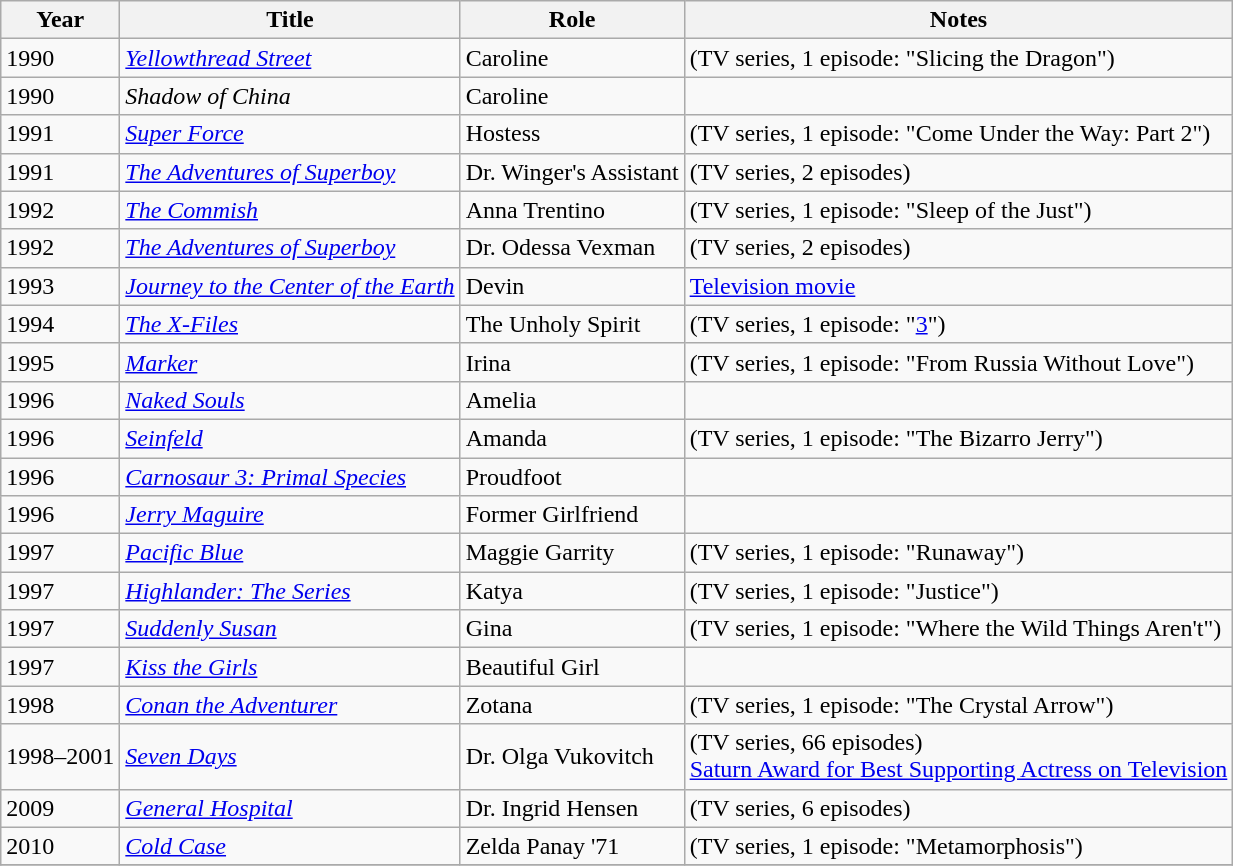<table class="wikitable">
<tr>
<th>Year</th>
<th>Title</th>
<th>Role</th>
<th>Notes</th>
</tr>
<tr>
<td>1990</td>
<td><em><a href='#'>Yellowthread Street</a></em></td>
<td>Caroline</td>
<td>(TV series, 1 episode: "Slicing the Dragon")</td>
</tr>
<tr>
<td>1990</td>
<td><em>Shadow of China</em></td>
<td>Caroline</td>
<td></td>
</tr>
<tr>
<td>1991</td>
<td><em><a href='#'>Super Force</a></em></td>
<td>Hostess</td>
<td>(TV series, 1 episode: "Come Under the Way: Part 2")</td>
</tr>
<tr>
<td>1991</td>
<td><em><a href='#'>The Adventures of Superboy</a></em></td>
<td>Dr. Winger's Assistant</td>
<td>(TV series, 2 episodes)</td>
</tr>
<tr>
<td>1992</td>
<td><em><a href='#'>The Commish</a></em></td>
<td>Anna Trentino</td>
<td>(TV series, 1 episode: "Sleep of the Just")</td>
</tr>
<tr>
<td>1992</td>
<td><em><a href='#'>The Adventures of Superboy</a></em></td>
<td>Dr. Odessa Vexman</td>
<td>(TV series, 2 episodes)</td>
</tr>
<tr>
<td>1993</td>
<td><em><a href='#'>Journey to the Center of the Earth</a></em></td>
<td>Devin</td>
<td><a href='#'>Television movie</a></td>
</tr>
<tr>
<td>1994</td>
<td><em><a href='#'>The X-Files</a></em></td>
<td>The Unholy Spirit</td>
<td>(TV series, 1 episode: "<a href='#'>3</a>")</td>
</tr>
<tr>
<td>1995</td>
<td><em><a href='#'>Marker</a></em></td>
<td>Irina</td>
<td>(TV series, 1 episode: "From Russia Without Love")</td>
</tr>
<tr>
<td>1996</td>
<td><em><a href='#'>Naked Souls</a></em></td>
<td>Amelia</td>
<td></td>
</tr>
<tr>
<td>1996</td>
<td><em><a href='#'>Seinfeld</a></em></td>
<td>Amanda</td>
<td>(TV series, 1 episode: "The Bizarro Jerry")</td>
</tr>
<tr>
<td>1996</td>
<td><em><a href='#'>Carnosaur 3: Primal Species</a></em></td>
<td>Proudfoot</td>
<td></td>
</tr>
<tr>
<td>1996</td>
<td><em><a href='#'>Jerry Maguire</a></em></td>
<td>Former Girlfriend</td>
<td></td>
</tr>
<tr>
<td>1997</td>
<td><em><a href='#'>Pacific Blue</a></em></td>
<td>Maggie Garrity</td>
<td>(TV series, 1 episode: "Runaway")</td>
</tr>
<tr>
<td>1997</td>
<td><em><a href='#'>Highlander: The Series</a></em></td>
<td>Katya</td>
<td>(TV series, 1 episode: "Justice")</td>
</tr>
<tr>
<td>1997</td>
<td><em><a href='#'>Suddenly Susan</a></em></td>
<td>Gina</td>
<td>(TV series, 1 episode: "Where the Wild Things Aren't")</td>
</tr>
<tr>
<td>1997</td>
<td><em><a href='#'>Kiss the Girls</a></em></td>
<td>Beautiful Girl</td>
<td></td>
</tr>
<tr>
<td>1998</td>
<td><em><a href='#'>Conan the Adventurer</a></em></td>
<td>Zotana</td>
<td>(TV series, 1 episode: "The Crystal Arrow")</td>
</tr>
<tr>
<td>1998–2001</td>
<td><em><a href='#'>Seven Days</a></em></td>
<td>Dr. Olga Vukovitch</td>
<td>(TV series, 66 episodes)<br><a href='#'>Saturn Award for Best Supporting Actress on Television</a></td>
</tr>
<tr>
<td>2009</td>
<td><em><a href='#'>General Hospital</a></em></td>
<td>Dr. Ingrid Hensen</td>
<td>(TV series, 6 episodes)</td>
</tr>
<tr>
<td>2010</td>
<td><em><a href='#'>Cold Case</a></em></td>
<td>Zelda Panay '71</td>
<td>(TV series, 1 episode: "Metamorphosis")</td>
</tr>
<tr>
</tr>
</table>
